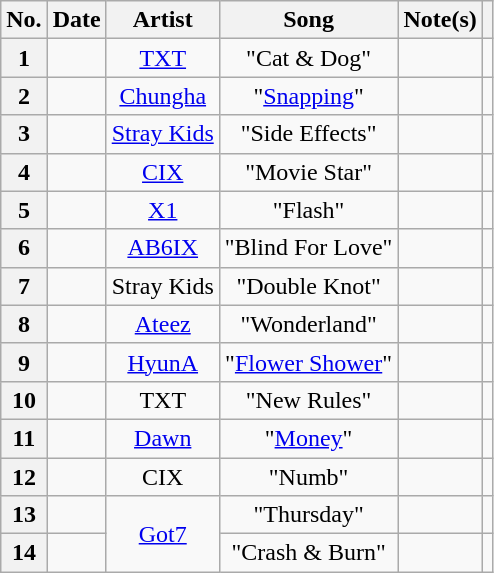<table class="wikitable plainrowheaders sortable" style="text-align:center">
<tr>
<th scope="col">No.</th>
<th scope="col">Date</th>
<th scope="col">Artist</th>
<th scope="col">Song</th>
<th scope="col">Note(s)</th>
<th scope="col" class="unsortable"></th>
</tr>
<tr>
<th scope="row">1</th>
<td></td>
<td><a href='#'>TXT</a></td>
<td>"Cat & Dog"</td>
<td></td>
<td></td>
</tr>
<tr>
<th scope="row">2</th>
<td></td>
<td><a href='#'>Chungha</a></td>
<td>"<a href='#'>Snapping</a>"</td>
<td></td>
<td></td>
</tr>
<tr>
<th scope="row">3</th>
<td></td>
<td><a href='#'>Stray Kids</a></td>
<td>"Side Effects"</td>
<td></td>
<td></td>
</tr>
<tr>
<th scope="row">4</th>
<td></td>
<td><a href='#'>CIX</a></td>
<td>"Movie Star"</td>
<td></td>
<td></td>
</tr>
<tr>
<th scope="row">5</th>
<td></td>
<td><a href='#'>X1</a></td>
<td>"Flash"</td>
<td></td>
<td></td>
</tr>
<tr>
<th scope="row">6</th>
<td></td>
<td><a href='#'>AB6IX</a></td>
<td>"Blind For Love"</td>
<td></td>
<td></td>
</tr>
<tr>
<th scope="row">7</th>
<td></td>
<td>Stray Kids</td>
<td>"Double Knot"</td>
<td></td>
<td></td>
</tr>
<tr>
<th scope="row">8</th>
<td></td>
<td><a href='#'>Ateez</a></td>
<td>"Wonderland"</td>
<td></td>
<td></td>
</tr>
<tr>
<th scope="row">9</th>
<td></td>
<td><a href='#'>HyunA</a></td>
<td>"<a href='#'>Flower Shower</a>"</td>
<td></td>
<td></td>
</tr>
<tr>
<th scope="row">10</th>
<td></td>
<td>TXT</td>
<td>"New Rules"</td>
<td></td>
<td></td>
</tr>
<tr>
<th scope="row">11</th>
<td></td>
<td><a href='#'>Dawn</a></td>
<td>"<a href='#'>Money</a>"</td>
<td></td>
<td></td>
</tr>
<tr>
<th scope="row">12</th>
<td></td>
<td>CIX</td>
<td>"Numb"</td>
<td></td>
<td></td>
</tr>
<tr>
<th scope="row">13</th>
<td></td>
<td rowspan="2"><a href='#'>Got7</a></td>
<td>"Thursday"</td>
<td></td>
<td></td>
</tr>
<tr>
<th scope="row">14</th>
<td></td>
<td>"Crash & Burn"</td>
<td></td>
<td></td>
</tr>
</table>
